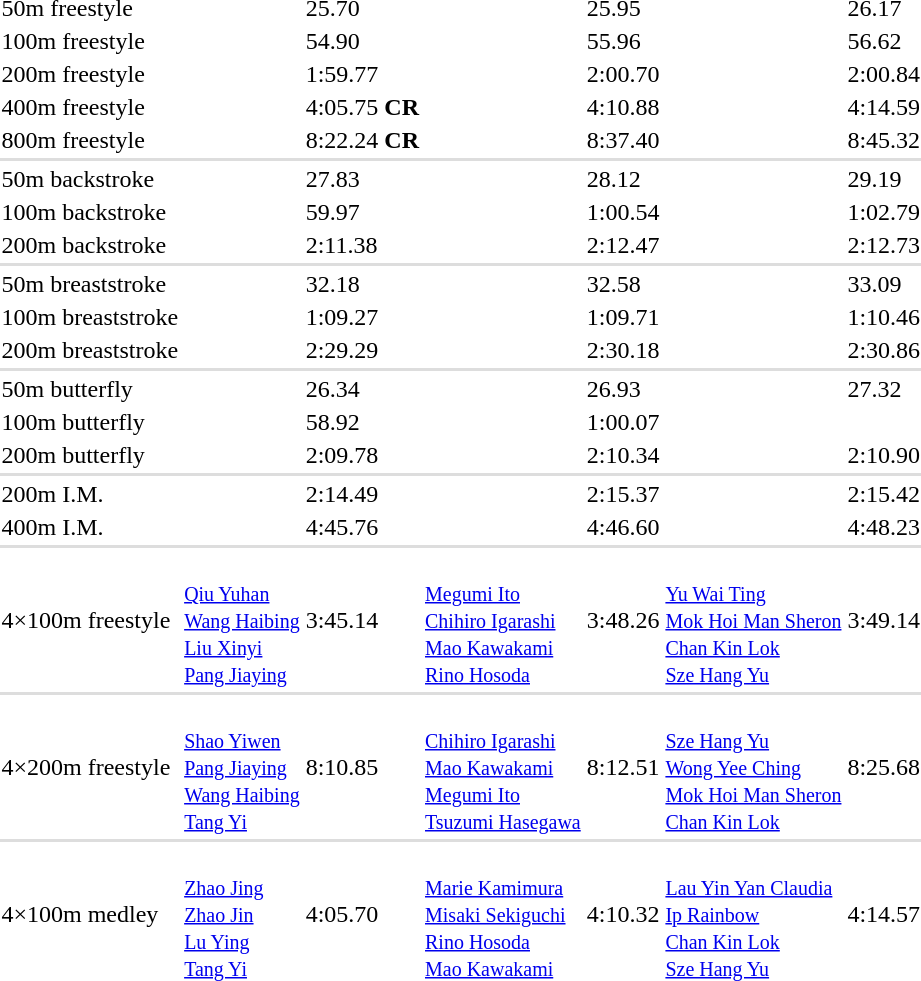<table>
<tr>
<td>50m freestyle</td>
<td></td>
<td>25.70</td>
<td></td>
<td>25.95</td>
<td></td>
<td>26.17</td>
</tr>
<tr>
<td>100m freestyle</td>
<td></td>
<td>54.90</td>
<td></td>
<td>55.96</td>
<td></td>
<td>56.62</td>
</tr>
<tr>
<td>200m freestyle</td>
<td></td>
<td>1:59.77</td>
<td></td>
<td>2:00.70</td>
<td></td>
<td>2:00.84</td>
</tr>
<tr>
<td>400m freestyle</td>
<td></td>
<td>4:05.75 <strong>CR</strong></td>
<td></td>
<td>4:10.88</td>
<td></td>
<td>4:14.59</td>
</tr>
<tr>
<td>800m freestyle</td>
<td></td>
<td>8:22.24 <strong>CR</strong></td>
<td></td>
<td>8:37.40</td>
<td></td>
<td>8:45.32</td>
</tr>
<tr bgcolor=#DDDDDD>
<td colspan=7></td>
</tr>
<tr>
<td>50m backstroke</td>
<td></td>
<td>27.83</td>
<td></td>
<td>28.12</td>
<td></td>
<td>29.19</td>
</tr>
<tr>
<td>100m backstroke</td>
<td></td>
<td>59.97</td>
<td></td>
<td>1:00.54</td>
<td></td>
<td>1:02.79</td>
</tr>
<tr>
<td>200m backstroke</td>
<td></td>
<td>2:11.38</td>
<td></td>
<td>2:12.47</td>
<td></td>
<td>2:12.73</td>
</tr>
<tr bgcolor=#DDDDDD>
<td colspan=7></td>
</tr>
<tr>
<td>50m breaststroke</td>
<td></td>
<td>32.18</td>
<td></td>
<td>32.58</td>
<td><br></td>
<td>33.09</td>
</tr>
<tr>
<td>100m breaststroke</td>
<td></td>
<td>1:09.27</td>
<td></td>
<td>1:09.71</td>
<td></td>
<td>1:10.46</td>
</tr>
<tr>
<td>200m breaststroke</td>
<td></td>
<td>2:29.29</td>
<td></td>
<td>2:30.18</td>
<td></td>
<td>2:30.86</td>
</tr>
<tr bgcolor=#DDDDDD>
<td colspan=7></td>
</tr>
<tr>
<td>50m butterfly</td>
<td></td>
<td>26.34</td>
<td></td>
<td>26.93</td>
<td></td>
<td>27.32</td>
</tr>
<tr>
<td>100m butterfly</td>
<td></td>
<td>58.92</td>
<td></td>
<td>1:00.07</td>
<td></td>
<td></td>
</tr>
<tr>
<td>200m butterfly</td>
<td></td>
<td>2:09.78</td>
<td></td>
<td>2:10.34</td>
<td></td>
<td>2:10.90</td>
</tr>
<tr bgcolor=#DDDDDD>
<td colspan=7></td>
</tr>
<tr>
<td>200m I.M.</td>
<td></td>
<td>2:14.49</td>
<td></td>
<td>2:15.37</td>
<td></td>
<td>2:15.42</td>
</tr>
<tr>
<td>400m I.M.</td>
<td></td>
<td>4:45.76</td>
<td></td>
<td>4:46.60</td>
<td></td>
<td>4:48.23</td>
</tr>
<tr bgcolor=#DDDDDD>
<td colspan=7></td>
</tr>
<tr>
<td>4×100m freestyle</td>
<td><br><small><a href='#'>Qiu Yuhan</a><br><a href='#'>Wang Haibing</a><br><a href='#'>Liu Xinyi</a><br><a href='#'>Pang Jiaying</a></small></td>
<td>3:45.14</td>
<td><br><small><a href='#'>Megumi Ito</a><br><a href='#'>Chihiro Igarashi</a><br><a href='#'>Mao Kawakami</a><br><a href='#'>Rino Hosoda</a></small></td>
<td>3:48.26</td>
<td><br><small><a href='#'>Yu Wai Ting</a><br><a href='#'>Mok Hoi Man Sheron</a><br><a href='#'>Chan Kin Lok</a><br><a href='#'>Sze Hang Yu</a></small></td>
<td>3:49.14</td>
</tr>
<tr bgcolor=#DDDDDD>
<td colspan=7></td>
</tr>
<tr>
<td>4×200m freestyle</td>
<td><br><small><a href='#'>Shao Yiwen</a><br><a href='#'>Pang Jiaying</a><br><a href='#'>Wang Haibing</a><br><a href='#'>Tang Yi</a></small></td>
<td>8:10.85</td>
<td><br><small><a href='#'>Chihiro Igarashi</a><br><a href='#'>Mao Kawakami</a><br><a href='#'>Megumi Ito</a><br><a href='#'>Tsuzumi Hasegawa</a></small></td>
<td>8:12.51</td>
<td><br><small><a href='#'>Sze Hang Yu</a><br><a href='#'>Wong Yee Ching</a><br><a href='#'>Mok Hoi Man Sheron</a><br><a href='#'>Chan Kin Lok</a></small></td>
<td>8:25.68</td>
</tr>
<tr bgcolor=#DDDDDD>
<td colspan=7></td>
</tr>
<tr>
<td>4×100m medley</td>
<td><br><small><a href='#'>Zhao Jing</a><br><a href='#'>Zhao Jin</a><br><a href='#'>Lu Ying</a><br><a href='#'>Tang Yi</a></small></td>
<td>4:05.70</td>
<td><br><small><a href='#'>Marie Kamimura</a><br><a href='#'>Misaki Sekiguchi</a><br><a href='#'>Rino Hosoda</a><br><a href='#'>Mao Kawakami</a></small></td>
<td>4:10.32</td>
<td><br><small><a href='#'>Lau Yin Yan Claudia</a><br><a href='#'>Ip Rainbow</a><br><a href='#'>Chan Kin Lok</a><br><a href='#'>Sze Hang Yu</a></small></td>
<td>4:14.57</td>
</tr>
</table>
